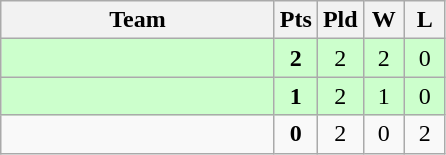<table class=wikitable style="text-align:center">
<tr>
<th width=175>Team</th>
<th width=20>Pts</th>
<th width=20>Pld</th>
<th width=20>W</th>
<th width=20>L</th>
</tr>
<tr bgcolor="#ccffcc">
<td style="text-align:left"></td>
<td><strong>2</strong></td>
<td>2</td>
<td>2</td>
<td>0</td>
</tr>
<tr bgcolor="#ccffcc">
<td style="text-align:left"></td>
<td><strong>1</strong></td>
<td>2</td>
<td>1</td>
<td>0</td>
</tr>
<tr>
<td style="text-align:left"></td>
<td><strong>0</strong></td>
<td>2</td>
<td>0</td>
<td>2</td>
</tr>
</table>
